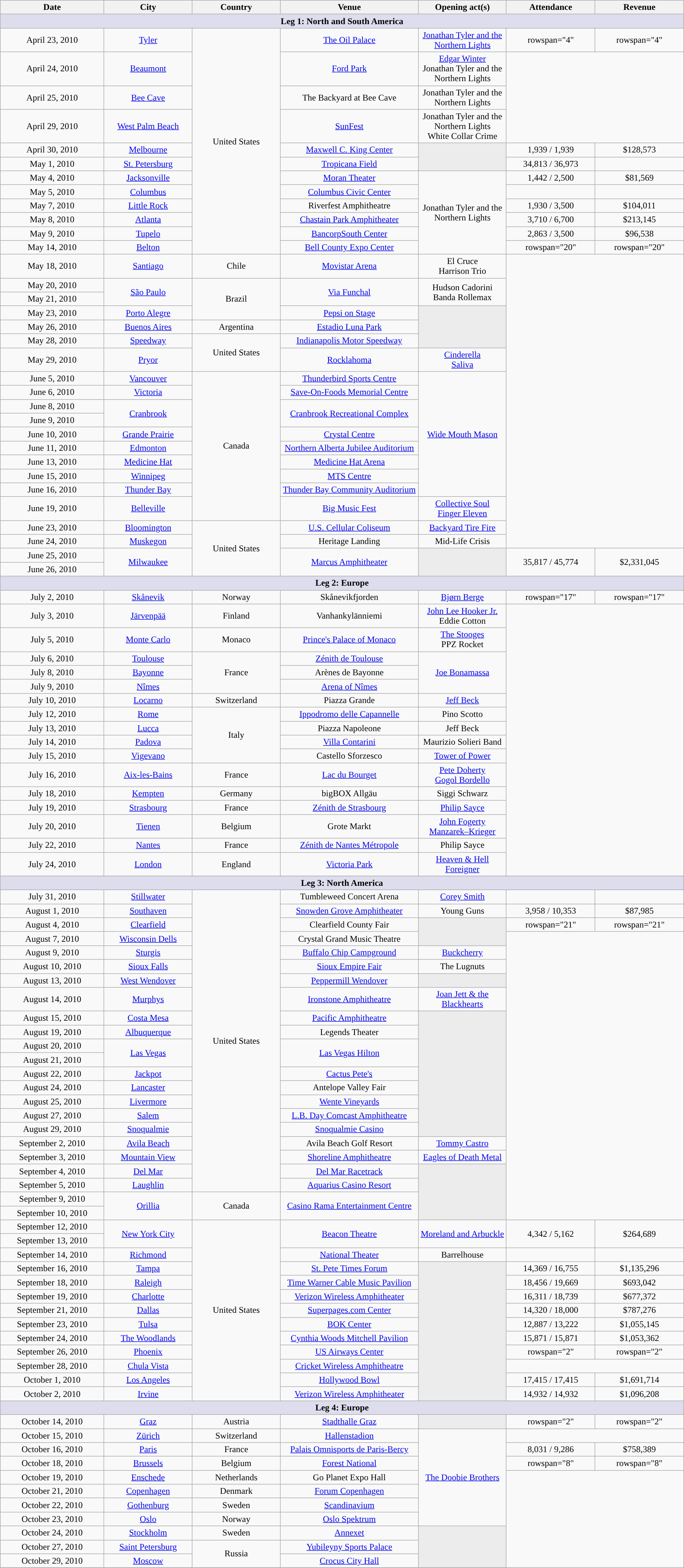<table class="wikitable plainrowheaders" style="text-align:center;">
<tr>
<th scope="col" style="width:12em;">Date</th>
<th scope="col" style="width:10em;">City</th>
<th scope="col" style="width:10em;">Country</th>
<th scope="col" style="width:16em;">Venue</th>
<th scope="col" style="width:10em;">Opening act(s)</th>
<th scope="col" style="width:10em;">Attendance</th>
<th scope="col" style="width:10em;">Revenue</th>
</tr>
<tr>
<th style="background:#dde;" colspan="7">Leg 1: North and South America</th>
</tr>
<tr>
<td>April 23, 2010</td>
<td><a href='#'>Tyler</a></td>
<td rowspan="12">United States</td>
<td><a href='#'>The Oil Palace</a></td>
<td><a href='#'>Jonathan Tyler and the Northern Lights</a></td>
<td>rowspan="4" </td>
<td>rowspan="4" </td>
</tr>
<tr>
<td>April 24, 2010</td>
<td><a href='#'>Beaumont</a></td>
<td><a href='#'>Ford Park</a></td>
<td><a href='#'>Edgar Winter</a><br>Jonathan Tyler and the Northern Lights</td>
</tr>
<tr>
<td>April 25, 2010</td>
<td><a href='#'>Bee Cave</a></td>
<td>The Backyard at Bee Cave</td>
<td>Jonathan Tyler and the Northern Lights</td>
</tr>
<tr>
<td>April 29, 2010</td>
<td><a href='#'>West Palm Beach</a></td>
<td><a href='#'>SunFest</a></td>
<td>Jonathan Tyler and the Northern Lights<br>White Collar Crime</td>
</tr>
<tr>
<td>April 30, 2010</td>
<td><a href='#'>Melbourne</a></td>
<td><a href='#'>Maxwell C. King Center</a></td>
<td rowspan="2" style="background: #ececec; color: #2C2C2C"></td>
<td>1,939 / 1,939</td>
<td>$128,573</td>
</tr>
<tr>
<td>May 1, 2010</td>
<td><a href='#'>St. Petersburg</a></td>
<td><a href='#'>Tropicana Field</a></td>
<td>34,813 / 36,973</td>
<td></td>
</tr>
<tr>
<td>May 4, 2010</td>
<td><a href='#'>Jacksonville</a></td>
<td><a href='#'>Moran Theater</a></td>
<td rowspan="6">Jonathan Tyler and the Northern Lights</td>
<td>1,442 / 2,500</td>
<td>$81,569</td>
</tr>
<tr>
<td>May 5, 2010</td>
<td><a href='#'>Columbus</a></td>
<td><a href='#'>Columbus Civic Center</a></td>
<td></td>
<td></td>
</tr>
<tr>
<td>May 7, 2010</td>
<td><a href='#'>Little Rock</a></td>
<td>Riverfest Amphitheatre</td>
<td>1,930 / 3,500</td>
<td>$104,011</td>
</tr>
<tr>
<td>May 8, 2010</td>
<td><a href='#'>Atlanta</a></td>
<td><a href='#'>Chastain Park Amphitheater</a></td>
<td>3,710 / 6,700</td>
<td>$213,145</td>
</tr>
<tr>
<td>May 9, 2010</td>
<td><a href='#'>Tupelo</a></td>
<td><a href='#'>BancorpSouth Center</a></td>
<td>2,863 / 3,500</td>
<td>$96,538</td>
</tr>
<tr>
<td>May 14, 2010</td>
<td><a href='#'>Belton</a></td>
<td><a href='#'>Bell County Expo Center</a></td>
<td>rowspan="20" </td>
<td>rowspan="20" </td>
</tr>
<tr>
<td>May 18, 2010</td>
<td><a href='#'>Santiago</a></td>
<td>Chile</td>
<td><a href='#'>Movistar Arena</a></td>
<td>El Cruce<br>Harrison Trio</td>
</tr>
<tr>
<td>May 20, 2010</td>
<td rowspan="2"><a href='#'>São Paulo</a></td>
<td rowspan="3">Brazil</td>
<td rowspan="2"><a href='#'>Via Funchal</a></td>
<td rowspan="2">Hudson Cadorini<br>Banda Rollemax</td>
</tr>
<tr>
<td>May 21, 2010</td>
</tr>
<tr>
<td>May 23, 2010</td>
<td><a href='#'>Porto Alegre</a></td>
<td><a href='#'>Pepsi on Stage</a></td>
<td rowspan="3" style="background: #ececec; color: #2C2C2C"></td>
</tr>
<tr>
<td>May 26, 2010</td>
<td><a href='#'>Buenos Aires</a></td>
<td>Argentina</td>
<td><a href='#'>Estadio Luna Park</a></td>
</tr>
<tr>
<td>May 28, 2010</td>
<td><a href='#'>Speedway</a></td>
<td rowspan="2">United States</td>
<td><a href='#'>Indianapolis Motor Speedway</a></td>
</tr>
<tr>
<td>May 29, 2010</td>
<td><a href='#'>Pryor</a></td>
<td><a href='#'>Rocklahoma</a></td>
<td><a href='#'>Cinderella</a><br><a href='#'>Saliva</a></td>
</tr>
<tr>
<td>June 5, 2010</td>
<td><a href='#'>Vancouver</a></td>
<td rowspan="10">Canada</td>
<td><a href='#'>Thunderbird Sports Centre</a></td>
<td rowspan="9"><a href='#'>Wide Mouth Mason</a></td>
</tr>
<tr>
<td>June 6, 2010</td>
<td><a href='#'>Victoria</a></td>
<td><a href='#'>Save-On-Foods Memorial Centre</a></td>
</tr>
<tr>
<td>June 8, 2010</td>
<td rowspan="2"><a href='#'>Cranbrook</a></td>
<td rowspan="2"><a href='#'>Cranbrook Recreational Complex</a></td>
</tr>
<tr>
<td>June 9, 2010</td>
</tr>
<tr>
<td>June 10, 2010</td>
<td><a href='#'>Grande Prairie</a></td>
<td><a href='#'>Crystal Centre</a></td>
</tr>
<tr>
<td>June 11, 2010</td>
<td><a href='#'>Edmonton</a></td>
<td><a href='#'>Northern Alberta Jubilee Auditorium</a></td>
</tr>
<tr>
<td>June 13, 2010</td>
<td><a href='#'>Medicine Hat</a></td>
<td><a href='#'>Medicine Hat Arena</a></td>
</tr>
<tr>
<td>June 15, 2010</td>
<td><a href='#'>Winnipeg</a></td>
<td><a href='#'>MTS Centre</a></td>
</tr>
<tr>
<td>June 16, 2010</td>
<td><a href='#'>Thunder Bay</a></td>
<td><a href='#'>Thunder Bay Community Auditorium</a></td>
</tr>
<tr>
<td>June 19, 2010</td>
<td><a href='#'>Belleville</a></td>
<td><a href='#'>Big Music Fest</a></td>
<td><a href='#'>Collective Soul</a><br><a href='#'>Finger Eleven</a></td>
</tr>
<tr>
<td>June 23, 2010</td>
<td><a href='#'>Bloomington</a></td>
<td rowspan="4">United States</td>
<td><a href='#'>U.S. Cellular Coliseum</a></td>
<td><a href='#'>Backyard Tire Fire</a></td>
</tr>
<tr>
<td>June 24, 2010</td>
<td><a href='#'>Muskegon</a></td>
<td>Heritage Landing</td>
<td>Mid-Life Crisis</td>
</tr>
<tr>
<td>June 25, 2010</td>
<td rowspan="2"><a href='#'>Milwaukee</a></td>
<td rowspan="2"><a href='#'>Marcus Amphitheater</a></td>
<td rowspan="2" style="background: #ececec; color: #2C2C2C"></td>
<td rowspan="2">35,817 / 45,774</td>
<td rowspan="2">$2,331,045</td>
</tr>
<tr>
<td>June 26, 2010</td>
</tr>
<tr>
<th style="background:#dde;" colspan="7">Leg 2: Europe</th>
</tr>
<tr>
<td>July 2, 2010</td>
<td><a href='#'>Skånevik</a></td>
<td>Norway</td>
<td>Skånevikfjorden</td>
<td><a href='#'>Bjørn Berge</a></td>
<td>rowspan="17" </td>
<td>rowspan="17" </td>
</tr>
<tr>
<td>July 3, 2010</td>
<td><a href='#'>Järvenpää</a></td>
<td>Finland</td>
<td>Vanhankylänniemi</td>
<td><a href='#'>John Lee Hooker Jr.</a><br>Eddie Cotton</td>
</tr>
<tr>
<td>July 5, 2010</td>
<td><a href='#'>Monte Carlo</a></td>
<td>Monaco</td>
<td><a href='#'>Prince's Palace of Monaco</a></td>
<td><a href='#'>The Stooges</a><br>PPZ Rocket</td>
</tr>
<tr>
<td>July 6, 2010</td>
<td><a href='#'>Toulouse</a></td>
<td rowspan="3">France</td>
<td><a href='#'>Zénith de Toulouse</a></td>
<td rowspan="3"><a href='#'>Joe Bonamassa</a></td>
</tr>
<tr>
<td>July 8, 2010</td>
<td><a href='#'>Bayonne</a></td>
<td>Arènes de Bayonne</td>
</tr>
<tr>
<td>July 9, 2010</td>
<td><a href='#'>Nîmes</a></td>
<td><a href='#'>Arena of Nîmes</a></td>
</tr>
<tr>
<td>July 10, 2010</td>
<td><a href='#'>Locarno</a></td>
<td>Switzerland</td>
<td>Piazza Grande</td>
<td><a href='#'>Jeff Beck</a></td>
</tr>
<tr>
<td>July 12, 2010</td>
<td><a href='#'>Rome</a></td>
<td rowspan="4">Italy</td>
<td><a href='#'>Ippodromo delle Capannelle</a></td>
<td>Pino Scotto</td>
</tr>
<tr>
<td>July 13, 2010</td>
<td><a href='#'>Lucca</a></td>
<td>Piazza Napoleone</td>
<td>Jeff Beck</td>
</tr>
<tr>
<td>July 14, 2010</td>
<td><a href='#'>Padova</a></td>
<td><a href='#'>Villa Contarini</a></td>
<td>Maurizio Solieri Band</td>
</tr>
<tr>
<td>July 15, 2010</td>
<td><a href='#'>Vigevano</a></td>
<td>Castello Sforzesco</td>
<td><a href='#'>Tower of Power</a></td>
</tr>
<tr>
<td>July 16, 2010</td>
<td><a href='#'>Aix-les-Bains</a></td>
<td>France</td>
<td><a href='#'>Lac du Bourget</a></td>
<td><a href='#'>Pete Doherty</a><br><a href='#'>Gogol Bordello</a></td>
</tr>
<tr>
<td>July 18, 2010</td>
<td><a href='#'>Kempten</a></td>
<td>Germany</td>
<td>bigBOX Allgäu</td>
<td>Siggi Schwarz</td>
</tr>
<tr>
<td>July 19, 2010</td>
<td><a href='#'>Strasbourg</a></td>
<td>France</td>
<td><a href='#'>Zénith de Strasbourg</a></td>
<td><a href='#'>Philip Sayce</a></td>
</tr>
<tr>
<td>July 20, 2010</td>
<td><a href='#'>Tienen</a></td>
<td>Belgium</td>
<td>Grote Markt</td>
<td><a href='#'>John Fogerty</a><br><a href='#'>Manzarek–Krieger</a></td>
</tr>
<tr>
<td>July 22, 2010</td>
<td><a href='#'>Nantes</a></td>
<td>France</td>
<td><a href='#'>Zénith de Nantes Métropole</a></td>
<td>Philip Sayce</td>
</tr>
<tr>
<td>July 24, 2010</td>
<td><a href='#'>London</a></td>
<td>England</td>
<td><a href='#'>Victoria Park</a></td>
<td><a href='#'>Heaven & Hell</a><br><a href='#'>Foreigner</a></td>
</tr>
<tr>
<th style="background:#dde;" colspan="7">Leg 3: North America</th>
</tr>
<tr>
<td>July 31, 2010</td>
<td><a href='#'>Stillwater</a></td>
<td rowspan="21">United States</td>
<td>Tumbleweed Concert Arena</td>
<td><a href='#'>Corey Smith</a></td>
<td></td>
<td></td>
</tr>
<tr>
<td>August 1, 2010</td>
<td><a href='#'>Southaven</a></td>
<td><a href='#'>Snowden Grove Amphitheater</a></td>
<td>Young Guns</td>
<td>3,958 / 10,353</td>
<td>$87,985</td>
</tr>
<tr>
<td>August 4, 2010</td>
<td><a href='#'>Clearfield</a></td>
<td>Clearfield County Fair</td>
<td rowspan="2" style="background: #ececec; color: #2C2C2C"></td>
<td>rowspan="21" </td>
<td>rowspan="21" </td>
</tr>
<tr>
<td>August 7, 2010</td>
<td><a href='#'>Wisconsin Dells</a></td>
<td>Crystal Grand Music Theatre</td>
</tr>
<tr>
<td>August 9, 2010</td>
<td><a href='#'>Sturgis</a></td>
<td><a href='#'>Buffalo Chip Campground</a></td>
<td><a href='#'>Buckcherry</a></td>
</tr>
<tr>
<td>August 10, 2010</td>
<td><a href='#'>Sioux Falls</a></td>
<td><a href='#'>Sioux Empire Fair</a></td>
<td>The Lugnuts</td>
</tr>
<tr>
<td>August 13, 2010</td>
<td><a href='#'>West Wendover</a></td>
<td><a href='#'>Peppermill Wendover</a></td>
<td style="background: #ececec; color: #2C2C2C"></td>
</tr>
<tr>
<td>August 14, 2010</td>
<td><a href='#'>Murphys</a></td>
<td><a href='#'>Ironstone Amphitheatre</a></td>
<td><a href='#'>Joan Jett & the Blackhearts</a></td>
</tr>
<tr>
<td>August 15, 2010</td>
<td><a href='#'>Costa Mesa</a></td>
<td><a href='#'>Pacific Amphitheatre</a></td>
<td rowspan="9" style="background: #ececec; color: #2C2C2C"></td>
</tr>
<tr>
<td>August 19, 2010</td>
<td><a href='#'>Albuquerque</a></td>
<td>Legends Theater</td>
</tr>
<tr>
<td>August 20, 2010</td>
<td rowspan="2"><a href='#'>Las Vegas</a></td>
<td rowspan="2"><a href='#'>Las Vegas Hilton</a></td>
</tr>
<tr>
<td>August 21, 2010</td>
</tr>
<tr>
<td>August 22, 2010</td>
<td><a href='#'>Jackpot</a></td>
<td><a href='#'>Cactus Pete's</a></td>
</tr>
<tr>
<td>August 24, 2010</td>
<td><a href='#'>Lancaster</a></td>
<td>Antelope Valley Fair</td>
</tr>
<tr>
<td>August 25, 2010</td>
<td><a href='#'>Livermore</a></td>
<td><a href='#'>Wente Vineyards</a></td>
</tr>
<tr>
<td>August 27, 2010</td>
<td><a href='#'>Salem</a></td>
<td><a href='#'>L.B. Day Comcast Amphitheatre</a></td>
</tr>
<tr>
<td>August 29, 2010</td>
<td><a href='#'>Snoqualmie</a></td>
<td><a href='#'>Snoqualmie Casino</a></td>
</tr>
<tr>
<td>September 2, 2010</td>
<td><a href='#'>Avila Beach</a></td>
<td>Avila Beach Golf Resort</td>
<td><a href='#'>Tommy Castro</a></td>
</tr>
<tr>
<td>September 3, 2010</td>
<td><a href='#'>Mountain View</a></td>
<td><a href='#'>Shoreline Amphitheatre</a></td>
<td><a href='#'>Eagles of Death Metal</a></td>
</tr>
<tr>
<td>September 4, 2010</td>
<td><a href='#'>Del Mar</a></td>
<td><a href='#'>Del Mar Racetrack</a></td>
<td rowspan="4" style="background: #ececec; color: #2C2C2C"></td>
</tr>
<tr>
<td>September 5, 2010</td>
<td><a href='#'>Laughlin</a></td>
<td><a href='#'>Aquarius Casino Resort</a></td>
</tr>
<tr>
<td>September 9, 2010</td>
<td rowspan="2"><a href='#'>Orillia</a></td>
<td rowspan="2">Canada</td>
<td rowspan="2"><a href='#'>Casino Rama Entertainment Centre</a></td>
</tr>
<tr>
<td>September 10, 2010</td>
</tr>
<tr>
<td>September 12, 2010</td>
<td rowspan="2"><a href='#'>New York City</a></td>
<td rowspan="13">United States</td>
<td rowspan="2"><a href='#'>Beacon Theatre</a></td>
<td rowspan="2"><a href='#'>Moreland and Arbuckle</a></td>
<td rowspan="2">4,342 / 5,162</td>
<td rowspan="2">$264,689</td>
</tr>
<tr>
<td>September 13, 2010</td>
</tr>
<tr>
<td>September 14, 2010</td>
<td><a href='#'>Richmond</a></td>
<td><a href='#'>National Theater</a></td>
<td>Barrelhouse</td>
<td></td>
<td></td>
</tr>
<tr>
<td>September 16, 2010</td>
<td><a href='#'>Tampa</a></td>
<td><a href='#'>St. Pete Times Forum</a></td>
<td rowspan="10" style="background: #ececec; color: #2C2C2C"></td>
<td>14,369 / 16,755</td>
<td>$1,135,296</td>
</tr>
<tr>
<td>September 18, 2010</td>
<td><a href='#'>Raleigh</a></td>
<td><a href='#'>Time Warner Cable Music Pavilion</a></td>
<td>18,456 / 19,669</td>
<td>$693,042</td>
</tr>
<tr>
<td>September 19, 2010</td>
<td><a href='#'>Charlotte</a></td>
<td><a href='#'>Verizon Wireless Amphitheater</a></td>
<td>16,311 / 18,739</td>
<td>$677,372</td>
</tr>
<tr>
<td>September 21, 2010</td>
<td><a href='#'>Dallas</a></td>
<td><a href='#'>Superpages.com Center</a></td>
<td>14,320 / 18,000</td>
<td>$787,276</td>
</tr>
<tr>
<td>September 23, 2010</td>
<td><a href='#'>Tulsa</a></td>
<td><a href='#'>BOK Center</a></td>
<td>12,887 / 13,222</td>
<td>$1,055,145</td>
</tr>
<tr>
<td>September 24, 2010</td>
<td><a href='#'>The Woodlands</a></td>
<td><a href='#'>Cynthia Woods Mitchell Pavilion</a></td>
<td>15,871 / 15,871</td>
<td>$1,053,362</td>
</tr>
<tr>
<td>September 26, 2010</td>
<td><a href='#'>Phoenix</a></td>
<td><a href='#'>US Airways Center</a></td>
<td>rowspan="2" </td>
<td>rowspan="2" </td>
</tr>
<tr>
<td>September 28, 2010</td>
<td><a href='#'>Chula Vista</a></td>
<td><a href='#'>Cricket Wireless Amphitheatre</a></td>
</tr>
<tr>
<td>October 1, 2010</td>
<td><a href='#'>Los Angeles</a></td>
<td><a href='#'>Hollywood Bowl</a></td>
<td>17,415 / 17,415</td>
<td>$1,691,714</td>
</tr>
<tr>
<td>October 2, 2010</td>
<td><a href='#'>Irvine</a></td>
<td><a href='#'>Verizon Wireless Amphitheater</a></td>
<td>14,932 / 14,932</td>
<td>$1,096,208</td>
</tr>
<tr>
<th style="background:#dde;" colspan="7">Leg 4: Europe</th>
</tr>
<tr>
<td>October 14, 2010</td>
<td><a href='#'>Graz</a></td>
<td>Austria</td>
<td><a href='#'>Stadthalle Graz</a></td>
<td style="background: #ececec; color: #2C2C2C"></td>
<td>rowspan="2" </td>
<td>rowspan="2" </td>
</tr>
<tr>
<td>October 15, 2010</td>
<td><a href='#'>Zürich</a></td>
<td>Switzerland</td>
<td><a href='#'>Hallenstadion</a></td>
<td rowspan="7"><a href='#'>The Doobie Brothers</a></td>
</tr>
<tr>
<td>October 16, 2010</td>
<td><a href='#'>Paris</a></td>
<td>France</td>
<td><a href='#'>Palais Omnisports de Paris-Bercy</a></td>
<td>8,031 / 9,286</td>
<td>$758,389</td>
</tr>
<tr>
<td>October 18, 2010</td>
<td><a href='#'>Brussels</a></td>
<td>Belgium</td>
<td><a href='#'>Forest National</a></td>
<td>rowspan="8" </td>
<td>rowspan="8" </td>
</tr>
<tr>
<td>October 19, 2010</td>
<td><a href='#'>Enschede</a></td>
<td>Netherlands</td>
<td>Go Planet Expo Hall</td>
</tr>
<tr>
<td>October 21, 2010</td>
<td><a href='#'>Copenhagen</a></td>
<td>Denmark</td>
<td><a href='#'>Forum Copenhagen</a></td>
</tr>
<tr>
<td>October 22, 2010</td>
<td><a href='#'>Gothenburg</a></td>
<td>Sweden</td>
<td><a href='#'>Scandinavium</a></td>
</tr>
<tr>
<td>October 23, 2010</td>
<td><a href='#'>Oslo</a></td>
<td>Norway</td>
<td><a href='#'>Oslo Spektrum</a></td>
</tr>
<tr>
<td>October 24, 2010</td>
<td><a href='#'>Stockholm</a></td>
<td>Sweden</td>
<td><a href='#'>Annexet</a></td>
<td rowspan="3" style="background: #ececec; color: #2C2C2C"></td>
</tr>
<tr>
<td>October 27, 2010</td>
<td><a href='#'>Saint Petersburg</a></td>
<td rowspan="2">Russia</td>
<td><a href='#'>Yubileyny Sports Palace</a></td>
</tr>
<tr>
<td>October 29, 2010</td>
<td><a href='#'>Moscow</a></td>
<td><a href='#'>Crocus City Hall</a></td>
</tr>
<tr>
</tr>
</table>
